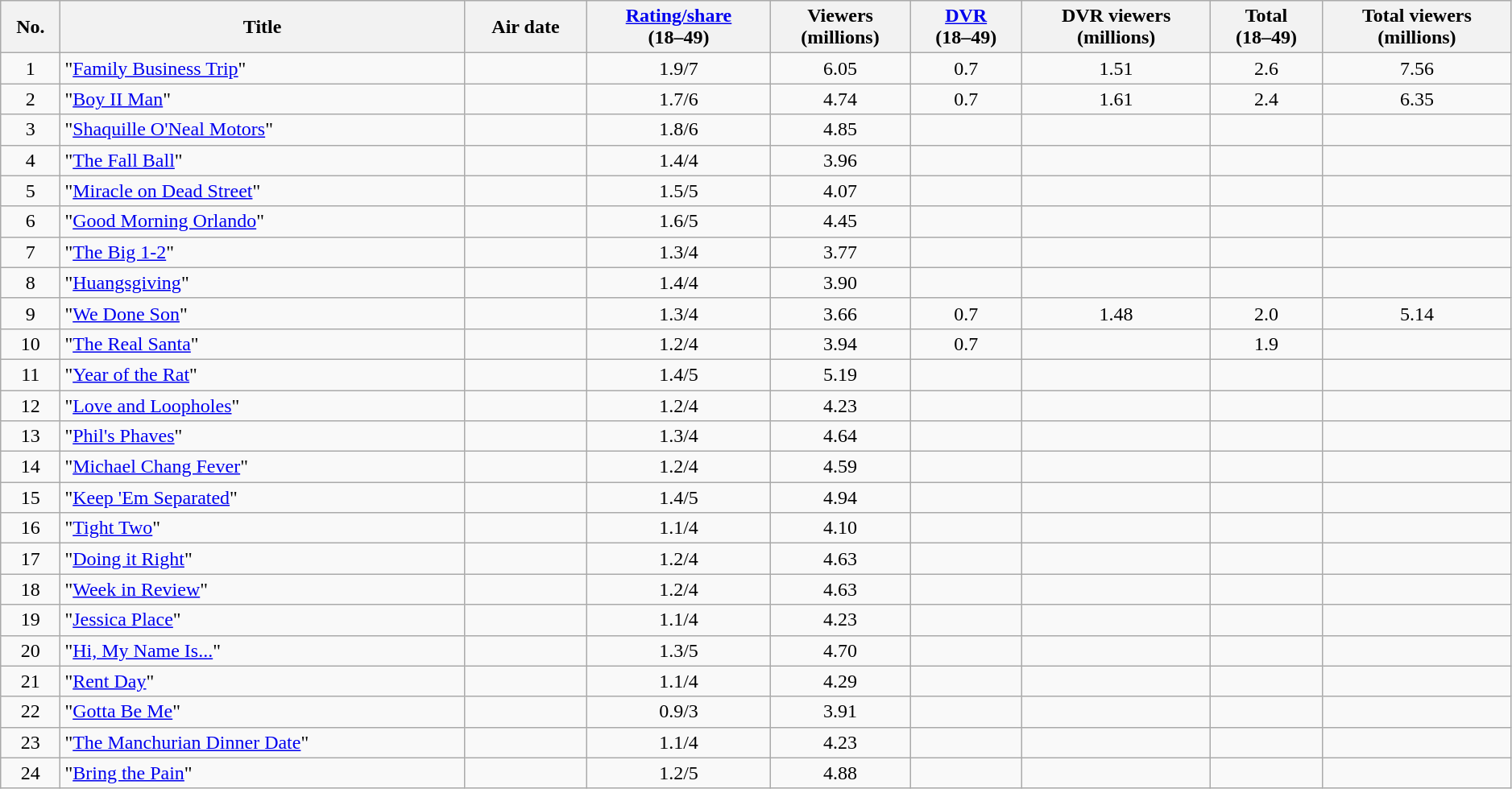<table class="wikitable sortable" style="text-align:center; width:99%">
<tr>
<th>No.</th>
<th>Title</th>
<th>Air date</th>
<th data-sort-type="number"><a href='#'>Rating/share</a><br>(18–49)</th>
<th data-sort-type="number">Viewers<br>(millions)</th>
<th data-sort-type="number"><a href='#'>DVR</a><br>(18–49)</th>
<th data-sort-type="number">DVR viewers<br>(millions)</th>
<th data-sort-type="number">Total<br>(18–49)</th>
<th data-sort-type="number">Total viewers<br>(millions)</th>
</tr>
<tr>
<td>1</td>
<td style="text-align:left;">"<a href='#'>Family Business Trip</a>"</td>
<td style="text-align:left;"></td>
<td>1.9/7</td>
<td>6.05</td>
<td>0.7</td>
<td>1.51</td>
<td>2.6</td>
<td>7.56</td>
</tr>
<tr>
<td>2</td>
<td style="text-align:left;">"<a href='#'>Boy II Man</a>"</td>
<td style="text-align:left;"></td>
<td>1.7/6</td>
<td>4.74</td>
<td>0.7</td>
<td>1.61</td>
<td>2.4</td>
<td>6.35</td>
</tr>
<tr>
<td>3</td>
<td style="text-align:left;">"<a href='#'>Shaquille O'Neal Motors</a>"</td>
<td style="text-align:left;"></td>
<td>1.8/6</td>
<td>4.85</td>
<td></td>
<td></td>
<td></td>
<td></td>
</tr>
<tr>
<td>4</td>
<td style="text-align:left;">"<a href='#'>The Fall Ball</a>"</td>
<td style="text-align:left;"></td>
<td>1.4/4</td>
<td>3.96</td>
<td></td>
<td></td>
<td></td>
<td></td>
</tr>
<tr>
<td>5</td>
<td style="text-align:left;">"<a href='#'>Miracle on Dead Street</a>"</td>
<td style="text-align:left;"></td>
<td>1.5/5</td>
<td>4.07</td>
<td></td>
<td></td>
<td></td>
<td></td>
</tr>
<tr>
<td>6</td>
<td style="text-align:left;">"<a href='#'>Good Morning Orlando</a>"</td>
<td style="text-align:left;"></td>
<td>1.6/5</td>
<td>4.45</td>
<td></td>
<td></td>
<td></td>
<td></td>
</tr>
<tr>
<td>7</td>
<td style="text-align:left;">"<a href='#'>The Big 1-2</a>"</td>
<td style="text-align:left;"></td>
<td>1.3/4</td>
<td>3.77</td>
<td></td>
<td></td>
<td></td>
<td></td>
</tr>
<tr>
<td>8</td>
<td style="text-align:left;">"<a href='#'>Huangsgiving</a>"</td>
<td style="text-align:left;"></td>
<td>1.4/4</td>
<td>3.90</td>
<td></td>
<td></td>
<td></td>
<td></td>
</tr>
<tr>
<td>9</td>
<td style="text-align:left;">"<a href='#'>We Done Son</a>"</td>
<td style="text-align:left;"></td>
<td>1.3/4</td>
<td>3.66</td>
<td>0.7</td>
<td>1.48</td>
<td>2.0</td>
<td>5.14</td>
</tr>
<tr>
<td>10</td>
<td style="text-align:left;">"<a href='#'>The Real Santa</a>"</td>
<td style="text-align:left;"></td>
<td>1.2/4</td>
<td>3.94</td>
<td>0.7</td>
<td></td>
<td>1.9</td>
<td></td>
</tr>
<tr>
<td>11</td>
<td style="text-align:left;">"<a href='#'>Year of the Rat</a>"</td>
<td style="text-align:left;"></td>
<td>1.4/5</td>
<td>5.19</td>
<td></td>
<td></td>
<td></td>
<td></td>
</tr>
<tr>
<td>12</td>
<td style="text-align:left;">"<a href='#'>Love and Loopholes</a>"</td>
<td style="text-align:left;"></td>
<td>1.2/4</td>
<td>4.23</td>
<td></td>
<td></td>
<td></td>
<td></td>
</tr>
<tr>
<td>13</td>
<td style="text-align:left;">"<a href='#'>Phil's Phaves</a>"</td>
<td style="text-align:left;"></td>
<td>1.3/4</td>
<td>4.64</td>
<td></td>
<td></td>
<td></td>
<td></td>
</tr>
<tr>
<td>14</td>
<td style="text-align:left;">"<a href='#'>Michael Chang Fever</a>"</td>
<td style="text-align:left;"></td>
<td>1.2/4</td>
<td>4.59</td>
<td></td>
<td></td>
<td></td>
<td></td>
</tr>
<tr>
<td>15</td>
<td style="text-align:left;">"<a href='#'>Keep 'Em Separated</a>"</td>
<td style="text-align:left;"></td>
<td>1.4/5</td>
<td>4.94</td>
<td></td>
<td></td>
<td></td>
<td></td>
</tr>
<tr>
<td>16</td>
<td style="text-align:left;">"<a href='#'>Tight Two</a>"</td>
<td style="text-align:left;"></td>
<td>1.1/4</td>
<td>4.10</td>
<td></td>
<td></td>
<td></td>
<td></td>
</tr>
<tr>
<td>17</td>
<td style="text-align:left;">"<a href='#'>Doing it Right</a>"</td>
<td style="text-align:left;"></td>
<td>1.2/4</td>
<td>4.63</td>
<td></td>
<td></td>
<td></td>
<td></td>
</tr>
<tr>
<td>18</td>
<td style="text-align:left;">"<a href='#'>Week in Review</a>"</td>
<td style="text-align:left;"></td>
<td>1.2/4</td>
<td>4.63</td>
<td></td>
<td></td>
<td></td>
<td></td>
</tr>
<tr>
<td>19</td>
<td style="text-align:left;">"<a href='#'>Jessica Place</a>"</td>
<td style="text-align:left;"></td>
<td>1.1/4</td>
<td>4.23</td>
<td></td>
<td></td>
<td></td>
<td></td>
</tr>
<tr>
<td>20</td>
<td style="text-align:left;">"<a href='#'>Hi, My Name Is...</a>"</td>
<td style="text-align:left;"></td>
<td>1.3/5</td>
<td>4.70</td>
<td></td>
<td></td>
<td></td>
<td></td>
</tr>
<tr>
<td>21</td>
<td style="text-align:left;">"<a href='#'>Rent Day</a>"</td>
<td style="text-align:left;"></td>
<td>1.1/4</td>
<td>4.29</td>
<td></td>
<td></td>
<td></td>
<td></td>
</tr>
<tr>
<td>22</td>
<td style="text-align:left;">"<a href='#'>Gotta Be Me</a>"</td>
<td style="text-align:left;"></td>
<td>0.9/3</td>
<td>3.91</td>
<td></td>
<td></td>
<td></td>
<td></td>
</tr>
<tr>
<td>23</td>
<td style="text-align:left;">"<a href='#'>The Manchurian Dinner Date</a>"</td>
<td style="text-align:left;"></td>
<td>1.1/4</td>
<td>4.23</td>
<td></td>
<td></td>
<td></td>
<td></td>
</tr>
<tr>
<td>24</td>
<td style="text-align:left;">"<a href='#'>Bring the Pain</a>"</td>
<td style="text-align:left;"></td>
<td>1.2/5</td>
<td>4.88</td>
<td></td>
<td></td>
<td></td>
<td></td>
</tr>
</table>
